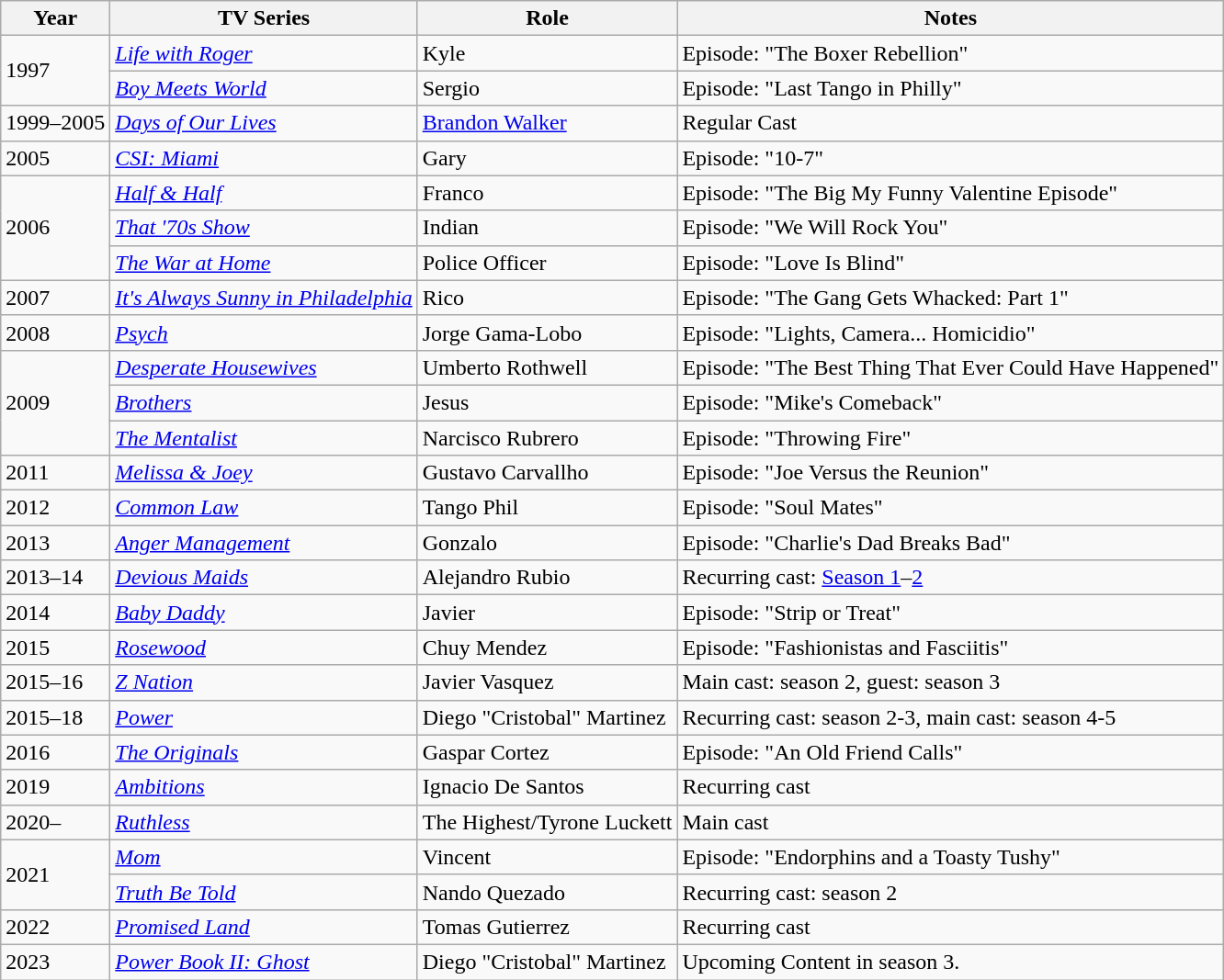<table class="wikitable">
<tr>
<th>Year</th>
<th>TV Series</th>
<th>Role</th>
<th>Notes</th>
</tr>
<tr>
<td rowspan="2">1997</td>
<td><em><a href='#'>Life with Roger</a></em></td>
<td>Kyle</td>
<td>Episode: "The Boxer Rebellion"</td>
</tr>
<tr>
<td><em><a href='#'>Boy Meets World</a></em></td>
<td>Sergio</td>
<td>Episode: "Last Tango in Philly"</td>
</tr>
<tr>
<td>1999–2005</td>
<td><em><a href='#'>Days of Our Lives</a></em></td>
<td><a href='#'>Brandon Walker</a></td>
<td>Regular Cast</td>
</tr>
<tr>
<td>2005</td>
<td><em><a href='#'>CSI: Miami</a></em></td>
<td>Gary</td>
<td>Episode: "10-7"</td>
</tr>
<tr>
<td rowspan="3">2006</td>
<td><em><a href='#'>Half & Half</a></em></td>
<td>Franco</td>
<td>Episode: "The Big My Funny Valentine Episode"</td>
</tr>
<tr>
<td><em><a href='#'>That '70s Show</a></em></td>
<td>Indian</td>
<td>Episode: "We Will Rock You"</td>
</tr>
<tr>
<td><em><a href='#'>The War at Home</a></em></td>
<td>Police Officer</td>
<td>Episode: "Love Is Blind"</td>
</tr>
<tr>
<td>2007</td>
<td><em><a href='#'>It's Always Sunny in Philadelphia</a></em></td>
<td>Rico</td>
<td>Episode: "The Gang Gets Whacked: Part 1"</td>
</tr>
<tr>
<td>2008</td>
<td><em><a href='#'>Psych</a></em></td>
<td>Jorge Gama-Lobo</td>
<td>Episode: "Lights, Camera... Homicidio"</td>
</tr>
<tr>
<td rowspan="3">2009</td>
<td><em><a href='#'>Desperate Housewives</a></em></td>
<td>Umberto Rothwell</td>
<td>Episode: "The Best Thing That Ever Could Have Happened"</td>
</tr>
<tr>
<td><em><a href='#'>Brothers</a></em></td>
<td>Jesus</td>
<td>Episode: "Mike's Comeback"</td>
</tr>
<tr>
<td><em><a href='#'>The Mentalist</a></em></td>
<td>Narcisco Rubrero</td>
<td>Episode: "Throwing Fire"</td>
</tr>
<tr>
<td>2011</td>
<td><em><a href='#'>Melissa & Joey</a></em></td>
<td>Gustavo Carvallho</td>
<td>Episode: "Joe Versus the Reunion"</td>
</tr>
<tr>
<td>2012</td>
<td><em><a href='#'>Common Law</a></em></td>
<td>Tango Phil</td>
<td>Episode: "Soul Mates"</td>
</tr>
<tr>
<td>2013</td>
<td><em><a href='#'>Anger Management</a></em></td>
<td>Gonzalo</td>
<td>Episode: "Charlie's Dad Breaks Bad"</td>
</tr>
<tr>
<td>2013–14</td>
<td><em><a href='#'>Devious Maids</a></em></td>
<td>Alejandro Rubio</td>
<td>Recurring cast: <a href='#'>Season 1</a>–<a href='#'>2</a></td>
</tr>
<tr>
<td>2014</td>
<td><em><a href='#'>Baby Daddy</a></em></td>
<td>Javier</td>
<td>Episode: "Strip or Treat"</td>
</tr>
<tr>
<td>2015</td>
<td><em><a href='#'>Rosewood</a></em></td>
<td>Chuy Mendez</td>
<td>Episode: "Fashionistas and Fasciitis"</td>
</tr>
<tr>
<td>2015–16</td>
<td><em><a href='#'>Z Nation</a></em></td>
<td>Javier Vasquez</td>
<td>Main cast: season 2, guest: season 3</td>
</tr>
<tr>
<td>2015–18</td>
<td><em><a href='#'>Power</a></em></td>
<td>Diego "Cristobal" Martinez</td>
<td>Recurring cast: season 2-3, main cast: season 4-5</td>
</tr>
<tr>
<td>2016</td>
<td><em><a href='#'>The Originals</a></em></td>
<td>Gaspar Cortez</td>
<td>Episode: "An Old Friend Calls"</td>
</tr>
<tr>
<td>2019</td>
<td><em><a href='#'>Ambitions</a></em></td>
<td>Ignacio De Santos</td>
<td>Recurring cast</td>
</tr>
<tr>
<td>2020–</td>
<td><em><a href='#'>Ruthless</a></em></td>
<td>The Highest/Tyrone Luckett</td>
<td>Main cast</td>
</tr>
<tr>
<td rowspan="2">2021</td>
<td><em><a href='#'>Mom</a></em></td>
<td>Vincent</td>
<td>Episode: "Endorphins and a Toasty Tushy"</td>
</tr>
<tr>
<td><em><a href='#'>Truth Be Told</a></em></td>
<td>Nando Quezado</td>
<td>Recurring cast: season 2</td>
</tr>
<tr>
<td>2022</td>
<td><em><a href='#'>Promised Land</a></em></td>
<td>Tomas Gutierrez</td>
<td>Recurring cast</td>
</tr>
<tr>
<td>2023</td>
<td><em><a href='#'>Power Book II: Ghost</a></em></td>
<td>Diego "Cristobal" Martinez</td>
<td>Upcoming Content in season 3.</td>
</tr>
</table>
